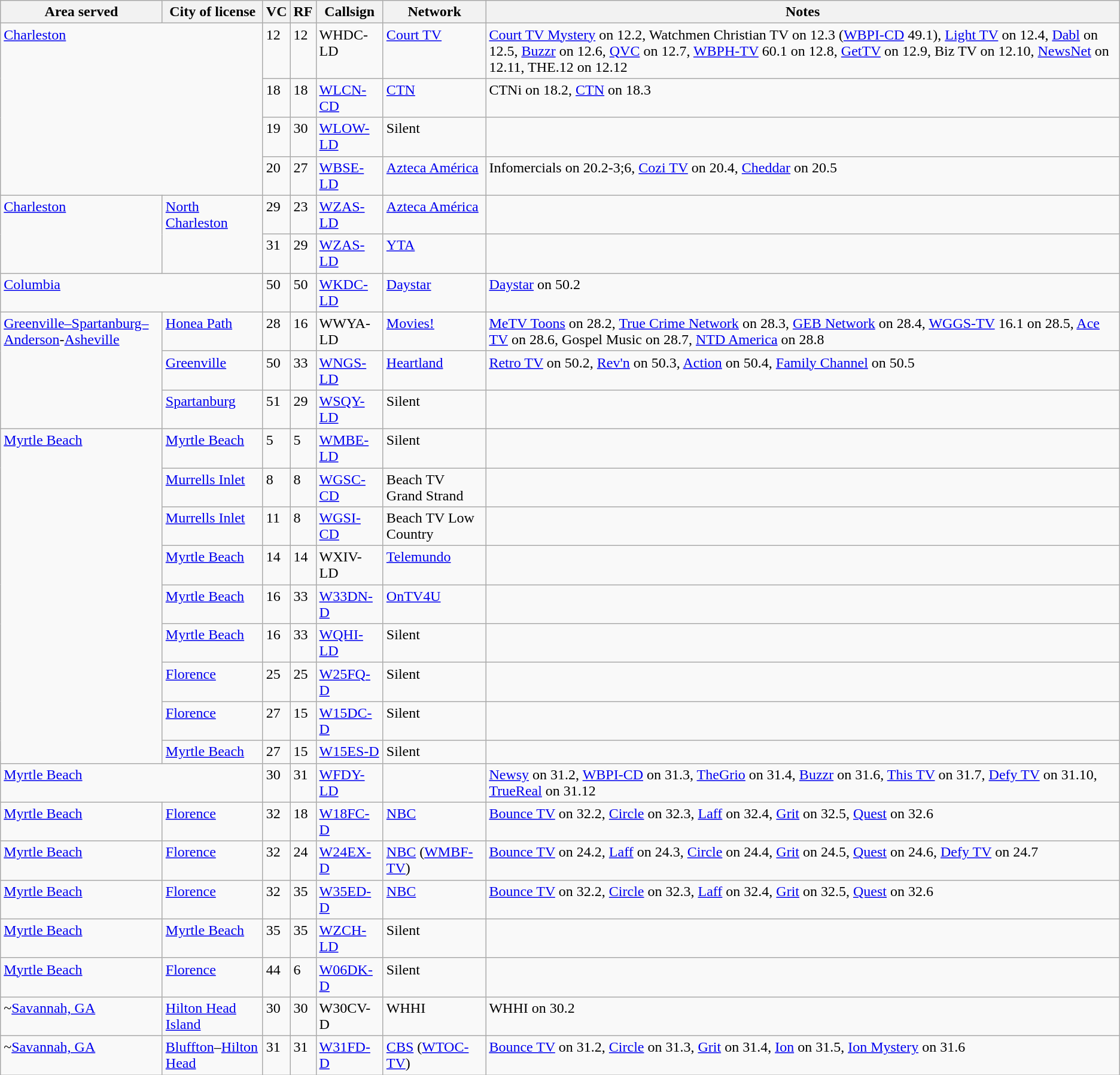<table class="sortable wikitable" style="margin: 1em 1em 1em 0; background: #f9f9f9;">
<tr>
<th>Area served</th>
<th>City of license</th>
<th>VC</th>
<th>RF</th>
<th>Callsign</th>
<th>Network</th>
<th class="unsortable">Notes</th>
</tr>
<tr style="vertical-align: top; text-align: left;">
<td colspan="2" rowspan="4"><a href='#'>Charleston</a></td>
<td>12</td>
<td>12</td>
<td>WHDC-LD</td>
<td><a href='#'>Court TV</a></td>
<td><a href='#'>Court TV Mystery</a> on 12.2, Watchmen Christian TV on 12.3 (<a href='#'>WBPI-CD</a> 49.1), <a href='#'>Light TV</a> on 12.4, <a href='#'>Dabl</a> on 12.5, <a href='#'>Buzzr</a> on 12.6, <a href='#'>QVC</a> on 12.7, <a href='#'>WBPH-TV</a> 60.1 on 12.8, <a href='#'>GetTV</a> on 12.9, Biz TV on 12.10, <a href='#'>NewsNet</a> on 12.11, THE.12 on 12.12</td>
</tr>
<tr style="vertical-align: top; text-align: left;">
<td>18</td>
<td>18</td>
<td><a href='#'>WLCN-CD</a></td>
<td><a href='#'>CTN</a></td>
<td>CTNi on 18.2, <a href='#'>CTN</a> on 18.3</td>
</tr>
<tr style="vertical-align: top; text-align: left;">
<td>19</td>
<td>30</td>
<td><a href='#'>WLOW-LD</a></td>
<td>Silent</td>
<td></td>
</tr>
<tr style="vertical-align: top; text-align: left;">
<td>20</td>
<td>27</td>
<td><a href='#'>WBSE-LD</a></td>
<td><a href='#'>Azteca América</a></td>
<td>Infomercials on 20.2-3;6, <a href='#'>Cozi TV</a> on 20.4, <a href='#'>Cheddar</a> on 20.5</td>
</tr>
<tr style="vertical-align: top; text-align: left;">
<td rowspan="2"><a href='#'>Charleston</a></td>
<td rowspan="2"><a href='#'>North Charleston</a></td>
<td>29</td>
<td>23</td>
<td><a href='#'>WZAS-LD</a></td>
<td><a href='#'>Azteca América</a></td>
<td></td>
</tr>
<tr style="vertical-align: top; text-align: left;">
<td>31</td>
<td>29</td>
<td><a href='#'>WZAS-LD</a></td>
<td><a href='#'>YTA</a></td>
<td></td>
</tr>
<tr style="vertical-align: top; text-align: left;">
<td colspan="2" rowspan="1"><a href='#'>Columbia</a></td>
<td>50</td>
<td>50</td>
<td><a href='#'>WKDC-LD</a></td>
<td><a href='#'>Daystar</a></td>
<td><a href='#'>Daystar</a> on 50.2</td>
</tr>
<tr style="vertical-align: top; text-align: left;">
<td rowspan="3"><a href='#'>Greenville–Spartanburg–Anderson</a>-<a href='#'>Asheville</a></td>
<td><a href='#'>Honea Path</a></td>
<td>28</td>
<td>16</td>
<td>WWYA-LD</td>
<td><a href='#'>Movies!</a></td>
<td><a href='#'>MeTV Toons</a> on 28.2, <a href='#'>True Crime Network</a> on 28.3, <a href='#'>GEB Network</a> on 28.4, <a href='#'>WGGS-TV</a> 16.1 on 28.5, <a href='#'>Ace TV</a> on 28.6, Gospel Music on 28.7, <a href='#'>NTD America</a> on 28.8</td>
</tr>
<tr style="vertical-align: top; text-align: left;">
<td><a href='#'>Greenville</a></td>
<td>50</td>
<td>33</td>
<td><a href='#'>WNGS-LD</a></td>
<td><a href='#'>Heartland</a></td>
<td><a href='#'>Retro TV</a> on 50.2, <a href='#'>Rev'n</a> on 50.3, <a href='#'>Action</a> on 50.4, <a href='#'>Family Channel</a> on 50.5</td>
</tr>
<tr style="vertical-align: top; text-align: left;">
<td><a href='#'>Spartanburg</a></td>
<td>51</td>
<td>29</td>
<td><a href='#'>WSQY-LD</a></td>
<td>Silent</td>
<td></td>
</tr>
<tr style="vertical-align: top; text-align: left;">
<td rowspan="9"><a href='#'>Myrtle Beach</a></td>
<td><a href='#'>Myrtle Beach</a></td>
<td>5</td>
<td>5</td>
<td><a href='#'>WMBE-LD</a></td>
<td>Silent</td>
<td></td>
</tr>
<tr style="vertical-align: top; text-align: left;">
<td><a href='#'>Murrells Inlet</a></td>
<td>8</td>
<td>8</td>
<td><a href='#'>WGSC-CD</a></td>
<td>Beach TV Grand Strand</td>
<td></td>
</tr>
<tr style="vertical-align: top; text-align: left;">
<td><a href='#'>Murrells Inlet</a></td>
<td>11</td>
<td>8</td>
<td><a href='#'>WGSI-CD</a></td>
<td>Beach TV Low Country</td>
<td></td>
</tr>
<tr style="vertical-align: top; text-align: left;">
<td><a href='#'>Myrtle Beach</a></td>
<td>14</td>
<td>14</td>
<td>WXIV-LD</td>
<td><a href='#'>Telemundo</a></td>
<td></td>
</tr>
<tr style="vertical-align: top; text-align: left;">
<td><a href='#'>Myrtle Beach</a></td>
<td>16</td>
<td>33</td>
<td><a href='#'>W33DN-D</a></td>
<td><a href='#'>OnTV4U</a></td>
<td></td>
</tr>
<tr style="vertical-align: top; text-align: left;">
<td><a href='#'>Myrtle Beach</a></td>
<td>16</td>
<td>33</td>
<td><a href='#'>WQHI-LD</a></td>
<td>Silent</td>
<td></td>
</tr>
<tr style="vertical-align: top; text-align: left;">
<td><a href='#'>Florence</a></td>
<td>25</td>
<td>25</td>
<td><a href='#'>W25FQ-D</a></td>
<td>Silent</td>
<td></td>
</tr>
<tr style="vertical-align: top; text-align: left;">
<td><a href='#'>Florence</a></td>
<td>27</td>
<td>15</td>
<td><a href='#'>W15DC-D</a></td>
<td>Silent</td>
<td></td>
</tr>
<tr style="vertical-align: top; text-align: left;">
<td><a href='#'>Myrtle Beach</a></td>
<td>27</td>
<td>15</td>
<td><a href='#'>W15ES-D</a></td>
<td>Silent</td>
<td></td>
</tr>
<tr style="vertical-align: top; text-align: left;">
<td colspan="2" rowspan="1"><a href='#'>Myrtle Beach</a></td>
<td>30</td>
<td>31</td>
<td><a href='#'>WFDY-LD</a></td>
<td></td>
<td><a href='#'>Newsy</a> on 31.2, <a href='#'>WBPI-CD</a> on 31.3, <a href='#'>TheGrio</a> on 31.4, <a href='#'>Buzzr</a> on 31.6, <a href='#'>This TV</a> on 31.7, <a href='#'>Defy TV</a> on 31.10, <a href='#'>TrueReal</a> on 31.12</td>
</tr>
<tr style="vertical-align: top; text-align: left;">
<td><a href='#'>Myrtle Beach</a></td>
<td><a href='#'>Florence</a></td>
<td>32</td>
<td>18</td>
<td><a href='#'>W18FC-D</a></td>
<td><a href='#'>NBC</a></td>
<td><a href='#'>Bounce TV</a> on 32.2, <a href='#'>Circle</a> on 32.3, <a href='#'>Laff</a> on 32.4, <a href='#'>Grit</a> on 32.5, <a href='#'>Quest</a> on 32.6</td>
</tr>
<tr style="vertical-align: top; text-align: left;">
<td><a href='#'>Myrtle Beach</a></td>
<td><a href='#'>Florence</a></td>
<td>32</td>
<td>24</td>
<td><a href='#'>W24EX-D</a></td>
<td><a href='#'>NBC</a> (<a href='#'>WMBF-TV</a>)</td>
<td><a href='#'>Bounce TV</a> on 24.2, <a href='#'>Laff</a> on 24.3, <a href='#'>Circle</a> on 24.4, <a href='#'>Grit</a> on 24.5, <a href='#'>Quest</a> on 24.6, <a href='#'>Defy TV</a> on 24.7</td>
</tr>
<tr style="vertical-align: top; text-align: left;">
<td><a href='#'>Myrtle Beach</a></td>
<td><a href='#'>Florence</a></td>
<td>32</td>
<td>35</td>
<td><a href='#'>W35ED-D</a></td>
<td><a href='#'>NBC</a></td>
<td><a href='#'>Bounce TV</a> on 32.2, <a href='#'>Circle</a> on 32.3, <a href='#'>Laff</a> on 32.4, <a href='#'>Grit</a> on 32.5, <a href='#'>Quest</a> on 32.6</td>
</tr>
<tr style="vertical-align: top; text-align: left;">
<td><a href='#'>Myrtle Beach</a></td>
<td><a href='#'>Myrtle Beach</a></td>
<td>35</td>
<td>35</td>
<td><a href='#'>WZCH-LD</a></td>
<td>Silent</td>
<td></td>
</tr>
<tr style="vertical-align: top; text-align: left;">
<td><a href='#'>Myrtle Beach</a></td>
<td><a href='#'>Florence</a></td>
<td>44</td>
<td>6</td>
<td><a href='#'>W06DK-D</a></td>
<td>Silent</td>
<td></td>
</tr>
<tr style="vertical-align: top; text-align: left;">
<td>~<a href='#'>Savannah, GA</a></td>
<td><a href='#'>Hilton Head Island</a></td>
<td>30</td>
<td>30</td>
<td>W30CV-D</td>
<td>WHHI</td>
<td>WHHI on 30.2</td>
</tr>
<tr style="vertical-align: top; text-align: left;">
<td>~<a href='#'>Savannah, GA</a></td>
<td><a href='#'>Bluffton</a>–<a href='#'>Hilton Head</a></td>
<td>31</td>
<td>31</td>
<td><a href='#'>W31FD-D</a></td>
<td><a href='#'>CBS</a> (<a href='#'>WTOC-TV</a>)</td>
<td><a href='#'>Bounce TV</a> on 31.2, <a href='#'>Circle</a> on 31.3, <a href='#'>Grit</a> on 31.4, <a href='#'>Ion</a> on 31.5, <a href='#'>Ion Mystery</a> on 31.6</td>
</tr>
</table>
